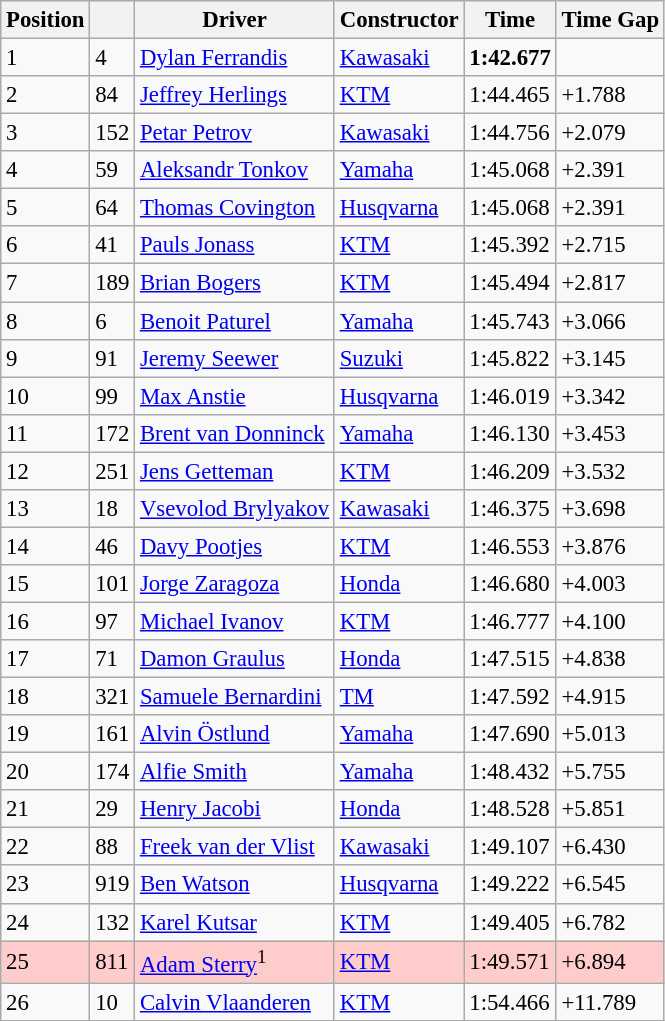<table class="wikitable" style="font-size:95%;">
<tr>
<th>Position</th>
<th></th>
<th>Driver</th>
<th>Constructor</th>
<th>Time</th>
<th>Time Gap</th>
</tr>
<tr>
<td>1</td>
<td>4</td>
<td> <a href='#'>Dylan Ferrandis</a></td>
<td><a href='#'>Kawasaki</a></td>
<td><strong>1:42.677</strong></td>
<td></td>
</tr>
<tr>
<td>2</td>
<td>84</td>
<td> <a href='#'>Jeffrey Herlings</a></td>
<td><a href='#'>KTM</a></td>
<td>1:44.465</td>
<td>+1.788</td>
</tr>
<tr>
<td>3</td>
<td>152</td>
<td> <a href='#'>Petar Petrov</a></td>
<td><a href='#'>Kawasaki</a></td>
<td>1:44.756</td>
<td>+2.079</td>
</tr>
<tr>
<td>4</td>
<td>59</td>
<td> <a href='#'>Aleksandr Tonkov</a></td>
<td><a href='#'>Yamaha</a></td>
<td>1:45.068</td>
<td>+2.391</td>
</tr>
<tr>
<td>5</td>
<td>64</td>
<td> <a href='#'>Thomas Covington</a></td>
<td><a href='#'>Husqvarna</a></td>
<td>1:45.068</td>
<td>+2.391</td>
</tr>
<tr>
<td>6</td>
<td>41</td>
<td> <a href='#'>Pauls Jonass</a></td>
<td><a href='#'>KTM</a></td>
<td>1:45.392</td>
<td>+2.715</td>
</tr>
<tr>
<td>7</td>
<td>189</td>
<td> <a href='#'>Brian Bogers</a></td>
<td><a href='#'>KTM</a></td>
<td>1:45.494</td>
<td>+2.817</td>
</tr>
<tr>
<td>8</td>
<td>6</td>
<td> <a href='#'>Benoit Paturel</a></td>
<td><a href='#'>Yamaha</a></td>
<td>1:45.743</td>
<td>+3.066</td>
</tr>
<tr>
<td>9</td>
<td>91</td>
<td> <a href='#'>Jeremy Seewer</a></td>
<td><a href='#'>Suzuki</a></td>
<td>1:45.822</td>
<td>+3.145</td>
</tr>
<tr>
<td>10</td>
<td>99</td>
<td> <a href='#'>Max Anstie</a></td>
<td><a href='#'>Husqvarna</a></td>
<td>1:46.019</td>
<td>+3.342</td>
</tr>
<tr>
<td>11</td>
<td>172</td>
<td> <a href='#'>Brent van Donninck</a></td>
<td><a href='#'>Yamaha</a></td>
<td>1:46.130</td>
<td>+3.453</td>
</tr>
<tr>
<td>12</td>
<td>251</td>
<td> <a href='#'>Jens Getteman</a></td>
<td><a href='#'>KTM</a></td>
<td>1:46.209</td>
<td>+3.532</td>
</tr>
<tr>
<td>13</td>
<td>18</td>
<td> <a href='#'>Vsevolod Brylyakov</a></td>
<td><a href='#'>Kawasaki</a></td>
<td>1:46.375</td>
<td>+3.698</td>
</tr>
<tr>
<td>14</td>
<td>46</td>
<td> <a href='#'>Davy Pootjes</a></td>
<td><a href='#'>KTM</a></td>
<td>1:46.553</td>
<td>+3.876</td>
</tr>
<tr>
<td>15</td>
<td>101</td>
<td> <a href='#'>Jorge Zaragoza</a></td>
<td><a href='#'>Honda</a></td>
<td>1:46.680</td>
<td>+4.003</td>
</tr>
<tr>
<td>16</td>
<td>97</td>
<td> <a href='#'>Michael Ivanov</a></td>
<td><a href='#'>KTM</a></td>
<td>1:46.777</td>
<td>+4.100</td>
</tr>
<tr>
<td>17</td>
<td>71</td>
<td> <a href='#'>Damon Graulus</a></td>
<td><a href='#'>Honda</a></td>
<td>1:47.515</td>
<td>+4.838</td>
</tr>
<tr>
<td>18</td>
<td>321</td>
<td> <a href='#'>Samuele Bernardini</a></td>
<td><a href='#'>TM</a></td>
<td>1:47.592</td>
<td>+4.915</td>
</tr>
<tr>
<td>19</td>
<td>161</td>
<td> <a href='#'>Alvin Östlund</a></td>
<td><a href='#'>Yamaha</a></td>
<td>1:47.690</td>
<td>+5.013</td>
</tr>
<tr>
<td>20</td>
<td>174</td>
<td> <a href='#'>Alfie Smith</a></td>
<td><a href='#'>Yamaha</a></td>
<td>1:48.432</td>
<td>+5.755</td>
</tr>
<tr>
<td>21</td>
<td>29</td>
<td> <a href='#'>Henry Jacobi</a></td>
<td><a href='#'>Honda</a></td>
<td>1:48.528</td>
<td>+5.851</td>
</tr>
<tr>
<td>22</td>
<td>88</td>
<td> <a href='#'>Freek van der Vlist</a></td>
<td><a href='#'>Kawasaki</a></td>
<td>1:49.107</td>
<td>+6.430</td>
</tr>
<tr>
<td>23</td>
<td>919</td>
<td> <a href='#'>Ben Watson</a></td>
<td><a href='#'>Husqvarna</a></td>
<td>1:49.222</td>
<td>+6.545</td>
</tr>
<tr>
<td>24</td>
<td>132</td>
<td> <a href='#'>Karel Kutsar</a></td>
<td><a href='#'>KTM</a></td>
<td>1:49.405</td>
<td>+6.782</td>
</tr>
<tr>
<td style="background:#ffcccc;">25</td>
<td style="background:#ffcccc;">811</td>
<td style="background:#ffcccc;"> <a href='#'>Adam Sterry</a><sup>1</sup></td>
<td style="background:#ffcccc;"><a href='#'>KTM</a></td>
<td style="background:#ffcccc;">1:49.571</td>
<td style="background:#ffcccc;">+6.894</td>
</tr>
<tr>
<td>26</td>
<td>10</td>
<td> <a href='#'>Calvin Vlaanderen</a></td>
<td><a href='#'>KTM</a></td>
<td>1:54.466</td>
<td>+11.789</td>
</tr>
<tr>
</tr>
</table>
